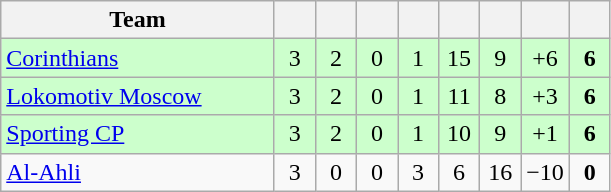<table class="wikitable" style="text-align: center;">
<tr>
<th width="175">Team</th>
<th width="20"></th>
<th width="20"></th>
<th width="20"></th>
<th width="20"></th>
<th width="20"></th>
<th width="20"></th>
<th width="20"></th>
<th width="20"></th>
</tr>
<tr style="background-color: #ccffcc;">
<td align=left> <a href='#'>Corinthians</a></td>
<td>3</td>
<td>2</td>
<td>0</td>
<td>1</td>
<td>15</td>
<td>9</td>
<td>+6</td>
<td><strong>6</strong></td>
</tr>
<tr style="background-color: #ccffcc;">
<td align=left> <a href='#'>Lokomotiv Moscow</a></td>
<td>3</td>
<td>2</td>
<td>0</td>
<td>1</td>
<td>11</td>
<td>8</td>
<td>+3</td>
<td><strong>6</strong></td>
</tr>
<tr style="background-color: #ccffcc;">
<td align=left> <a href='#'>Sporting CP</a></td>
<td>3</td>
<td>2</td>
<td>0</td>
<td>1</td>
<td>10</td>
<td>9</td>
<td>+1</td>
<td><strong>6</strong></td>
</tr>
<tr>
<td align=left> <a href='#'>Al-Ahli</a></td>
<td>3</td>
<td>0</td>
<td>0</td>
<td>3</td>
<td>6</td>
<td>16</td>
<td>−10</td>
<td><strong>0</strong></td>
</tr>
</table>
